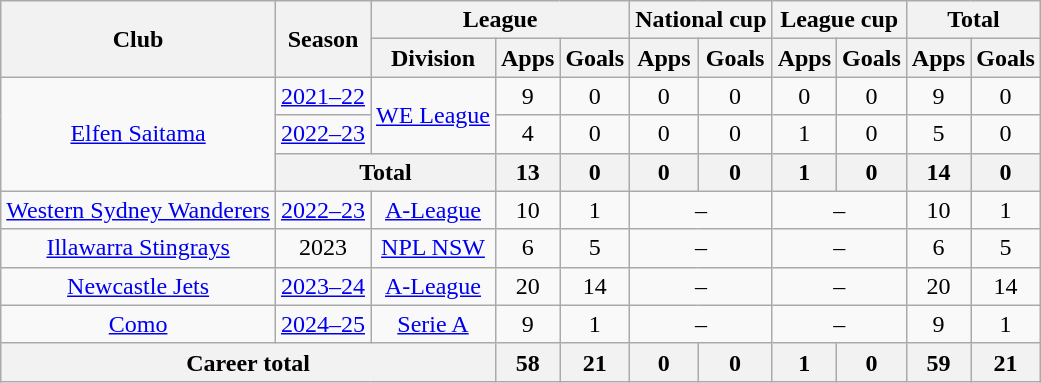<table class="wikitable" style="text-align:center">
<tr>
<th rowspan="2">Club</th>
<th rowspan="2">Season</th>
<th colspan="3">League</th>
<th colspan="2">National cup</th>
<th colspan="2">League cup</th>
<th colspan="2">Total</th>
</tr>
<tr>
<th>Division</th>
<th>Apps</th>
<th>Goals</th>
<th>Apps</th>
<th>Goals</th>
<th>Apps</th>
<th>Goals</th>
<th>Apps</th>
<th>Goals</th>
</tr>
<tr>
<td rowspan="3"><a href='#'>Elfen Saitama</a></td>
<td><a href='#'>2021–22</a></td>
<td rowspan=2><a href='#'>WE League</a></td>
<td>9</td>
<td>0</td>
<td>0</td>
<td>0</td>
<td>0</td>
<td>0</td>
<td>9</td>
<td>0</td>
</tr>
<tr>
<td><a href='#'>2022–23</a></td>
<td>4</td>
<td>0</td>
<td>0</td>
<td>0</td>
<td>1</td>
<td>0</td>
<td>5</td>
<td>0</td>
</tr>
<tr>
<th colspan="2">Total</th>
<th>13</th>
<th>0</th>
<th>0</th>
<th>0</th>
<th>1</th>
<th>0</th>
<th>14</th>
<th>0</th>
</tr>
<tr>
<td><a href='#'>Western Sydney Wanderers</a></td>
<td><a href='#'>2022–23</a></td>
<td><a href='#'>A-League</a></td>
<td>10</td>
<td>1</td>
<td colspan="2">–</td>
<td colspan="2">–</td>
<td>10</td>
<td>1</td>
</tr>
<tr>
<td><a href='#'>Illawarra Stingrays</a></td>
<td>2023</td>
<td><a href='#'>NPL NSW</a></td>
<td>6</td>
<td>5</td>
<td colspan="2">–</td>
<td colspan="2">–</td>
<td>6</td>
<td>5</td>
</tr>
<tr>
<td><a href='#'>Newcastle Jets</a></td>
<td><a href='#'>2023–24</a></td>
<td><a href='#'>A-League</a></td>
<td>20</td>
<td>14</td>
<td colspan="2">–</td>
<td colspan="2">–</td>
<td>20</td>
<td>14</td>
</tr>
<tr>
<td><a href='#'>Como</a></td>
<td><a href='#'>2024–25</a></td>
<td><a href='#'>Serie A</a></td>
<td>9</td>
<td>1</td>
<td colspan="2">–</td>
<td colspan="2">–</td>
<td>9</td>
<td>1</td>
</tr>
<tr>
<th colspan="3">Career total</th>
<th>58</th>
<th>21</th>
<th>0</th>
<th>0</th>
<th>1</th>
<th>0</th>
<th>59</th>
<th>21</th>
</tr>
</table>
